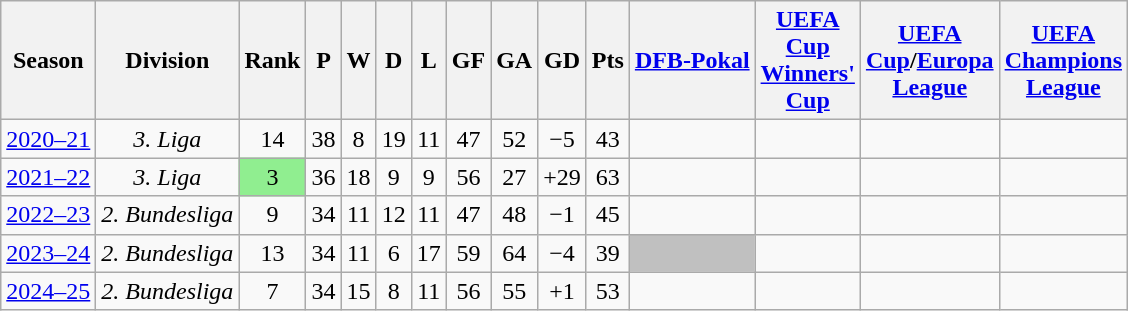<table class="wikitable sortable" style="text-align:center">
<tr>
<th>Season</th>
<th>Division</th>
<th>Rank</th>
<th>P</th>
<th>W</th>
<th>D</th>
<th>L</th>
<th>GF</th>
<th>GA</th>
<th>GD</th>
<th>Pts</th>
<th><a href='#'>DFB-Pokal</a></th>
<th width = 50><a href='#'>UEFA Cup Winners' Cup</a></th>
<th width = 50><a href='#'>UEFA Cup</a>/<a href='#'>Europa League</a></th>
<th width = 50><a href='#'>UEFA Champions League</a></th>
</tr>
<tr>
<td><a href='#'>2020–21</a></td>
<td><em>3. Liga</em></td>
<td>14</td>
<td>38</td>
<td>8</td>
<td>19</td>
<td>11</td>
<td>47</td>
<td>52</td>
<td>−5</td>
<td>43</td>
<td></td>
<td></td>
<td></td>
<td></td>
</tr>
<tr>
<td><a href='#'>2021–22</a></td>
<td><em>3. Liga</em></td>
<td bgcolor=#90EE90>3</td>
<td>36</td>
<td>18</td>
<td>9</td>
<td>9</td>
<td>56</td>
<td>27</td>
<td>+29</td>
<td>63</td>
<td></td>
<td></td>
<td></td>
<td></td>
</tr>
<tr>
<td><a href='#'>2022–23</a></td>
<td><em>2. Bundesliga</em></td>
<td>9</td>
<td>34</td>
<td>11</td>
<td>12</td>
<td>11</td>
<td>47</td>
<td>48</td>
<td>−1</td>
<td>45</td>
<td></td>
<td></td>
<td></td>
<td></td>
</tr>
<tr>
<td><a href='#'>2023–24</a></td>
<td><em>2. Bundesliga</em></td>
<td>13</td>
<td>34</td>
<td>11</td>
<td>6</td>
<td>17</td>
<td>59</td>
<td>64</td>
<td>−4</td>
<td>39</td>
<td bgcolor=silver></td>
<td></td>
<td></td>
<td></td>
</tr>
<tr>
<td><a href='#'>2024–25</a></td>
<td><em>2. Bundesliga</em></td>
<td>7</td>
<td>34</td>
<td>15</td>
<td>8</td>
<td>11</td>
<td>56</td>
<td>55</td>
<td>+1</td>
<td>53</td>
<td></td>
<td></td>
<td></td>
<td></td>
</tr>
</table>
